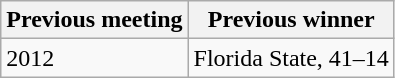<table class="wikitable">
<tr>
<th>Previous meeting</th>
<th>Previous winner</th>
</tr>
<tr>
<td>2012</td>
<td>Florida State, 41–14</td>
</tr>
</table>
